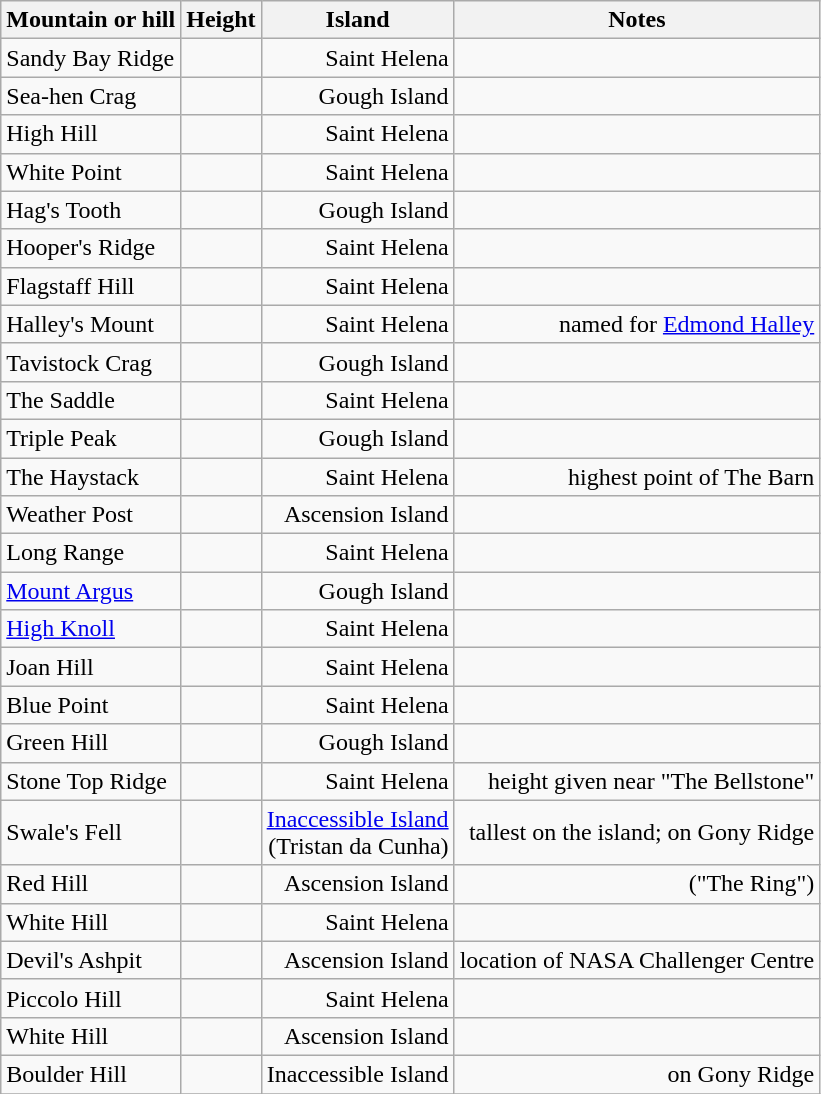<table class="wikitable sortable">
<tr>
<th>Mountain or hill</th>
<th>Height</th>
<th>Island</th>
<th>Notes</th>
</tr>
<tr>
<td>Sandy Bay Ridge</td>
<td align="right"></td>
<td align="right">Saint Helena</td>
<td align="right"></td>
</tr>
<tr>
<td>Sea-hen Crag</td>
<td align="right"></td>
<td align="right">Gough Island</td>
<td align="right"></td>
</tr>
<tr>
<td>High Hill</td>
<td align="right"></td>
<td align="right">Saint Helena</td>
<td align="right"></td>
</tr>
<tr>
<td>White Point</td>
<td align="right"></td>
<td align="right">Saint Helena</td>
<td align="right"></td>
</tr>
<tr>
<td>Hag's Tooth</td>
<td align="right"></td>
<td align="right">Gough Island</td>
<td align="right"></td>
</tr>
<tr>
<td>Hooper's Ridge</td>
<td align="right"></td>
<td align="right">Saint Helena</td>
<td align="right"></td>
</tr>
<tr>
<td>Flagstaff Hill</td>
<td align="right"></td>
<td align="right">Saint Helena</td>
<td align="right"></td>
</tr>
<tr>
<td>Halley's Mount</td>
<td align="right"></td>
<td align="right">Saint Helena</td>
<td align="right">named for <a href='#'>Edmond Halley</a></td>
</tr>
<tr>
<td>Tavistock Crag</td>
<td align="right"></td>
<td align="right">Gough Island</td>
<td align="right"></td>
</tr>
<tr>
<td>The Saddle</td>
<td align="right"></td>
<td align="right">Saint Helena</td>
<td align="right"></td>
</tr>
<tr>
<td>Triple Peak</td>
<td align="right"></td>
<td align="right">Gough Island</td>
<td align="right"></td>
</tr>
<tr>
<td>The Haystack</td>
<td align="right"></td>
<td align="right">Saint Helena</td>
<td align="right">highest point of The Barn</td>
</tr>
<tr>
<td>Weather Post</td>
<td align="right"></td>
<td align="right">Ascension Island</td>
<td align="right"></td>
</tr>
<tr>
<td>Long Range</td>
<td align="right"></td>
<td align="right">Saint Helena</td>
<td align="right"></td>
</tr>
<tr>
<td><a href='#'>Mount Argus</a></td>
<td align="right"></td>
<td align="right">Gough Island</td>
<td align="right"></td>
</tr>
<tr>
<td><a href='#'>High Knoll</a></td>
<td align="right"></td>
<td align="right">Saint Helena</td>
<td align="right"></td>
</tr>
<tr>
<td>Joan Hill</td>
<td align="right"></td>
<td align="right">Saint Helena</td>
<td align="right"></td>
</tr>
<tr>
<td>Blue Point</td>
<td align="right"></td>
<td align="right">Saint Helena</td>
<td align="right"></td>
</tr>
<tr>
<td>Green Hill</td>
<td align="right"></td>
<td align="right">Gough Island</td>
<td align="right"></td>
</tr>
<tr>
<td>Stone Top Ridge</td>
<td align="right"></td>
<td align="right">Saint Helena</td>
<td align="right">height given near "The Bellstone"</td>
</tr>
<tr>
<td>Swale's Fell</td>
<td align="right"></td>
<td align="right"><a href='#'>Inaccessible Island</a><br>(Tristan da Cunha)</td>
<td align="right">tallest on the island; on Gony Ridge</td>
</tr>
<tr>
<td>Red Hill</td>
<td align="right"></td>
<td align="right">Ascension Island</td>
<td align="right">("The Ring")</td>
</tr>
<tr>
<td>White Hill</td>
<td align="right"></td>
<td align="right">Saint Helena</td>
<td align="right"></td>
</tr>
<tr>
<td>Devil's Ashpit</td>
<td align="right"></td>
<td align="right">Ascension Island</td>
<td align="right">location of NASA Challenger Centre</td>
</tr>
<tr>
<td>Piccolo Hill</td>
<td align="right"></td>
<td align="right">Saint Helena</td>
<td align="right"></td>
</tr>
<tr>
<td>White Hill</td>
<td align="right"></td>
<td align="right">Ascension Island</td>
<td align="right"></td>
</tr>
<tr>
<td>Boulder Hill</td>
<td align="right"></td>
<td align="right">Inaccessible Island</td>
<td align="right">on Gony Ridge</td>
</tr>
<tr>
</tr>
</table>
